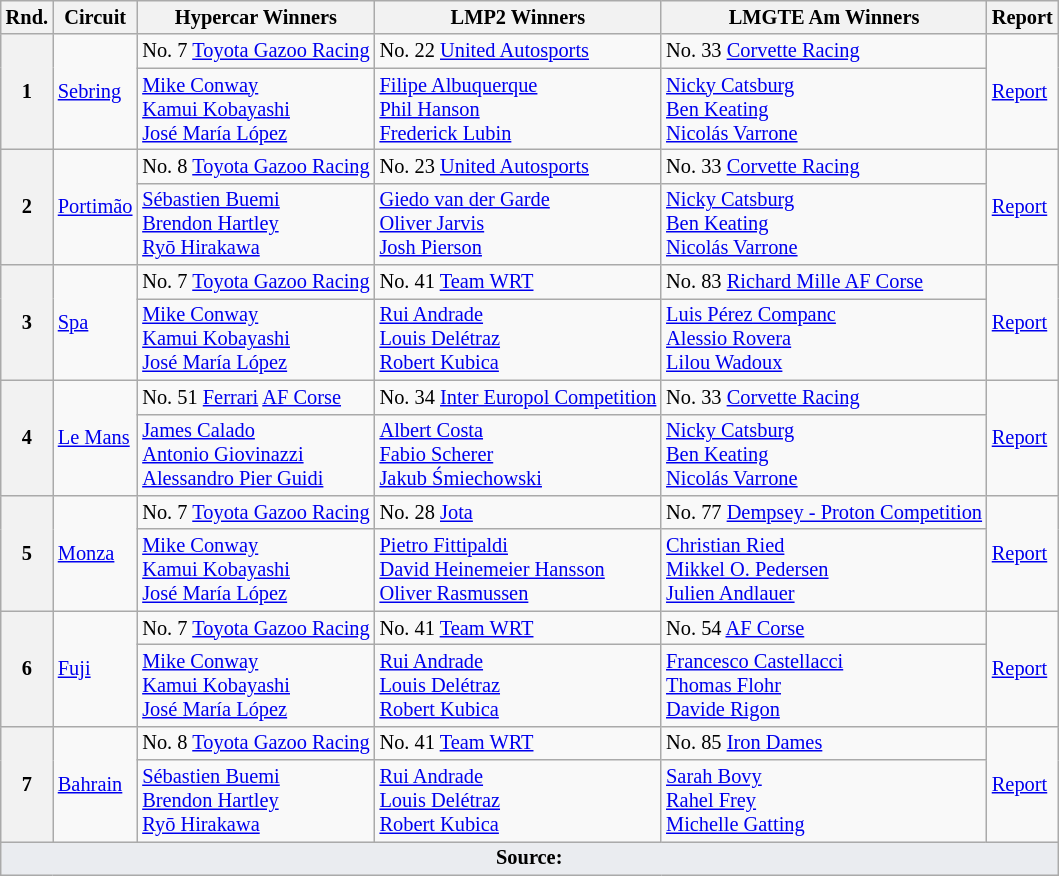<table class="wikitable" style="font-size:85%;">
<tr>
<th>Rnd.</th>
<th>Circuit</th>
<th>Hypercar Winners</th>
<th>LMP2 Winners</th>
<th>LMGTE Am Winners</th>
<th>Report</th>
</tr>
<tr>
<th rowspan="2">1</th>
<td rowspan="2"> <a href='#'>Sebring</a></td>
<td nowrap> No. 7 <a href='#'>Toyota Gazoo Racing</a></td>
<td nowrap> No. 22 <a href='#'>United Autosports</a></td>
<td nowrap> No. 33 <a href='#'>Corvette Racing</a></td>
<td rowspan="2"><a href='#'>Report</a></td>
</tr>
<tr>
<td> <a href='#'>Mike Conway</a><br> <a href='#'>Kamui Kobayashi</a><br> <a href='#'>José María López</a></td>
<td> <a href='#'>Filipe Albuquerque</a><br> <a href='#'>Phil Hanson</a><br> <a href='#'>Frederick Lubin</a></td>
<td> <a href='#'>Nicky Catsburg</a><br> <a href='#'>Ben Keating</a><br> <a href='#'>Nicolás Varrone</a></td>
</tr>
<tr>
<th rowspan="2">2</th>
<td rowspan="2"> <a href='#'>Portimão</a></td>
<td> No. 8 <a href='#'>Toyota Gazoo Racing</a></td>
<td> No. 23 <a href='#'>United Autosports</a></td>
<td> No. 33 <a href='#'>Corvette Racing</a></td>
<td rowspan="2"><a href='#'>Report</a></td>
</tr>
<tr>
<td> <a href='#'>Sébastien Buemi</a><br> <a href='#'>Brendon Hartley</a><br> <a href='#'>Ryō Hirakawa</a></td>
<td> <a href='#'>Giedo van der Garde</a><br> <a href='#'>Oliver Jarvis</a><br> <a href='#'>Josh Pierson</a></td>
<td> <a href='#'>Nicky Catsburg</a><br> <a href='#'>Ben Keating</a><br> <a href='#'>Nicolás Varrone</a></td>
</tr>
<tr>
<th rowspan="2">3</th>
<td rowspan="2"> <a href='#'>Spa</a></td>
<td> No. 7 <a href='#'>Toyota Gazoo Racing</a></td>
<td> No. 41 <a href='#'>Team WRT</a></td>
<td> No. 83 <a href='#'>Richard Mille AF Corse</a></td>
<td rowspan="2"><a href='#'>Report</a></td>
</tr>
<tr>
<td> <a href='#'>Mike Conway</a><br> <a href='#'>Kamui Kobayashi</a><br> <a href='#'>José María López</a></td>
<td> <a href='#'>Rui Andrade</a><br> <a href='#'>Louis Delétraz</a><br> <a href='#'>Robert Kubica</a></td>
<td> <a href='#'>Luis Pérez Companc</a><br> <a href='#'>Alessio Rovera</a><br> <a href='#'>Lilou Wadoux</a></td>
</tr>
<tr>
<th rowspan="2">4</th>
<td rowspan="2"> <a href='#'>Le Mans</a></td>
<td> No. 51 <a href='#'>Ferrari</a> <a href='#'>AF Corse</a></td>
<td nowrap> No. 34 <a href='#'>Inter Europol Competition</a></td>
<td> No. 33 <a href='#'>Corvette Racing</a></td>
<td rowspan="2"><a href='#'>Report</a></td>
</tr>
<tr>
<td> <a href='#'>James Calado</a><br> <a href='#'>Antonio Giovinazzi</a><br> <a href='#'>Alessandro Pier Guidi</a></td>
<td> <a href='#'>Albert Costa</a><br> <a href='#'>Fabio Scherer</a><br> <a href='#'>Jakub Śmiechowski</a></td>
<td> <a href='#'>Nicky Catsburg</a><br> <a href='#'>Ben Keating</a><br> <a href='#'>Nicolás Varrone</a></td>
</tr>
<tr>
<th rowspan="2">5</th>
<td rowspan="2"> <a href='#'>Monza</a></td>
<td> No. 7 <a href='#'>Toyota Gazoo Racing</a></td>
<td> No. 28 <a href='#'>Jota</a></td>
<td nowrap> No. 77 <a href='#'>Dempsey - Proton Competition</a></td>
<td rowspan="2"><a href='#'>Report</a></td>
</tr>
<tr>
<td> <a href='#'>Mike Conway</a><br> <a href='#'>Kamui Kobayashi</a><br> <a href='#'>José María López</a></td>
<td> <a href='#'>Pietro Fittipaldi</a><br>  <a href='#'>David Heinemeier Hansson</a><br>  <a href='#'>Oliver Rasmussen</a></td>
<td> <a href='#'>Christian Ried</a><br> <a href='#'>Mikkel O. Pedersen</a><br> <a href='#'>Julien Andlauer</a></td>
</tr>
<tr>
<th rowspan="2">6</th>
<td rowspan="2"> <a href='#'>Fuji</a></td>
<td> No. 7 <a href='#'>Toyota Gazoo Racing</a></td>
<td> No. 41 <a href='#'>Team WRT</a></td>
<td> No. 54 <a href='#'>AF Corse</a></td>
<td rowspan="2"><a href='#'>Report</a></td>
</tr>
<tr>
<td> <a href='#'>Mike Conway</a><br> <a href='#'>Kamui Kobayashi</a><br> <a href='#'>José María López</a></td>
<td> <a href='#'>Rui Andrade</a><br> <a href='#'>Louis Delétraz</a><br> <a href='#'>Robert Kubica</a></td>
<td> <a href='#'>Francesco Castellacci</a><br> <a href='#'>Thomas Flohr</a><br> <a href='#'>Davide Rigon</a></td>
</tr>
<tr>
<th rowspan="2">7</th>
<td rowspan="2"> <a href='#'>Bahrain</a></td>
<td> No. 8 <a href='#'>Toyota Gazoo Racing</a></td>
<td> No. 41 <a href='#'>Team WRT</a></td>
<td> No. 85 <a href='#'>Iron Dames</a></td>
<td rowspan="2"><a href='#'>Report</a></td>
</tr>
<tr>
<td> <a href='#'>Sébastien Buemi</a><br> <a href='#'>Brendon Hartley</a><br> <a href='#'>Ryō Hirakawa</a></td>
<td> <a href='#'>Rui Andrade</a><br> <a href='#'>Louis Delétraz</a><br> <a href='#'>Robert Kubica</a></td>
<td> <a href='#'>Sarah Bovy</a><br> <a href='#'>Rahel Frey</a><br> <a href='#'>Michelle Gatting</a></td>
</tr>
<tr class="sortbottom">
<td colspan="6" style="background-color:#EAECF0;text-align:center"><strong>Source:</strong></td>
</tr>
</table>
